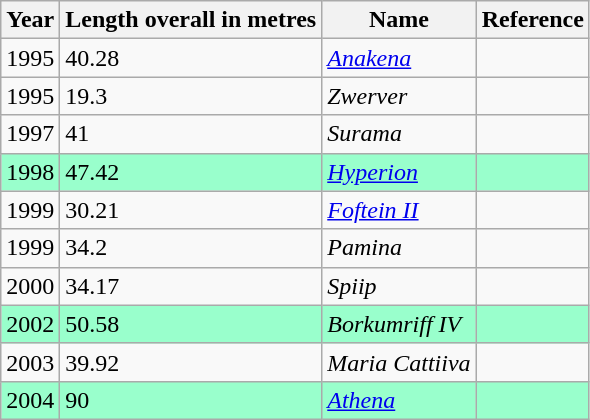<table class="wikitable sortable">
<tr>
<th>Year</th>
<th>Length overall in metres</th>
<th>Name</th>
<th>Reference</th>
</tr>
<tr>
<td>1995</td>
<td>40.28</td>
<td><em><a href='#'>Anakena</a></em></td>
<td></td>
</tr>
<tr>
<td>1995</td>
<td>19.3</td>
<td><em>Zwerver</em></td>
<td></td>
</tr>
<tr>
<td>1997</td>
<td>41</td>
<td><em>Surama</em></td>
<td></td>
</tr>
<tr style="background-color:#9FC">
<td>1998</td>
<td>47.42</td>
<td><em><a href='#'>Hyperion</a></em></td>
<td></td>
</tr>
<tr>
<td>1999</td>
<td>30.21</td>
<td><em><a href='#'>Foftein II</a></em></td>
<td></td>
</tr>
<tr>
<td>1999</td>
<td>34.2</td>
<td><em>Pamina</em></td>
<td></td>
</tr>
<tr>
<td>2000</td>
<td>34.17</td>
<td><em>Spiip</em></td>
<td></td>
</tr>
<tr style="background-color:#9FC">
<td>2002</td>
<td>50.58</td>
<td><em>Borkumriff IV</em></td>
<td></td>
</tr>
<tr>
<td>2003</td>
<td>39.92</td>
<td><em>Maria Cattiiva</em></td>
<td></td>
</tr>
<tr style="background-color:#9FC">
<td>2004</td>
<td>90</td>
<td><em><a href='#'>Athena</a></em></td>
<td></td>
</tr>
</table>
